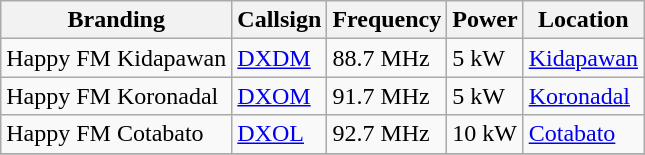<table class="wikitable">
<tr>
<th>Branding</th>
<th>Callsign</th>
<th>Frequency</th>
<th>Power</th>
<th>Location</th>
</tr>
<tr>
<td>Happy FM Kidapawan</td>
<td><a href='#'>DXDM</a></td>
<td>88.7 MHz</td>
<td>5 kW</td>
<td><a href='#'>Kidapawan</a></td>
</tr>
<tr>
<td>Happy FM Koronadal</td>
<td><a href='#'>DXOM</a></td>
<td>91.7 MHz</td>
<td>5 kW</td>
<td><a href='#'>Koronadal</a></td>
</tr>
<tr>
<td>Happy FM Cotabato</td>
<td><a href='#'>DXOL</a></td>
<td>92.7 MHz</td>
<td>10 kW</td>
<td><a href='#'>Cotabato</a></td>
</tr>
<tr>
</tr>
</table>
